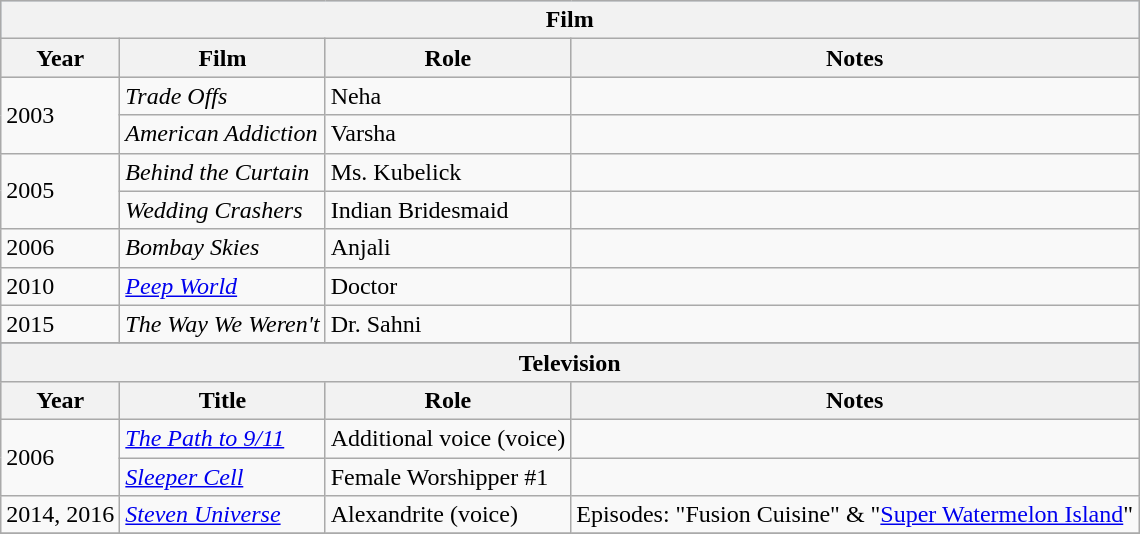<table class="wikitable">
<tr style="background:lightsteelblue;">
<th colspan=4>Film</th>
</tr>
<tr style="background:#ccc;">
<th>Year</th>
<th>Film</th>
<th>Role</th>
<th>Notes</th>
</tr>
<tr>
<td rowspan=2>2003</td>
<td><em>Trade Offs</em></td>
<td>Neha</td>
<td></td>
</tr>
<tr>
<td><em>American Addiction</em></td>
<td>Varsha</td>
<td></td>
</tr>
<tr>
<td rowspan=2>2005</td>
<td><em>Behind the Curtain</em></td>
<td>Ms. Kubelick</td>
<td></td>
</tr>
<tr>
<td><em>Wedding Crashers</em></td>
<td>Indian Bridesmaid</td>
<td></td>
</tr>
<tr>
<td>2006</td>
<td><em>Bombay Skies</em></td>
<td>Anjali</td>
<td></td>
</tr>
<tr>
<td>2010</td>
<td><em><a href='#'>Peep World</a></em></td>
<td>Doctor</td>
<td></td>
</tr>
<tr>
<td>2015</td>
<td><em>The Way We Weren't</em></td>
<td>Dr. Sahni</td>
<td></td>
</tr>
<tr>
</tr>
<tr style="background:lightsteelblue;">
<th colspan=4>Television</th>
</tr>
<tr style="background:#ccc;">
<th>Year</th>
<th>Title</th>
<th>Role</th>
<th>Notes</th>
</tr>
<tr>
<td rowspan=2>2006</td>
<td><em><a href='#'>The Path to 9/11</a></em></td>
<td>Additional voice (voice)</td>
<td></td>
</tr>
<tr>
<td><em><a href='#'>Sleeper Cell</a></em></td>
<td>Female Worshipper #1</td>
<td></td>
</tr>
<tr>
<td>2014, 2016</td>
<td><em><a href='#'>Steven Universe</a></em></td>
<td>Alexandrite (voice)</td>
<td>Episodes: "Fusion Cuisine" & "<a href='#'>Super Watermelon Island</a>"</td>
</tr>
<tr>
</tr>
</table>
